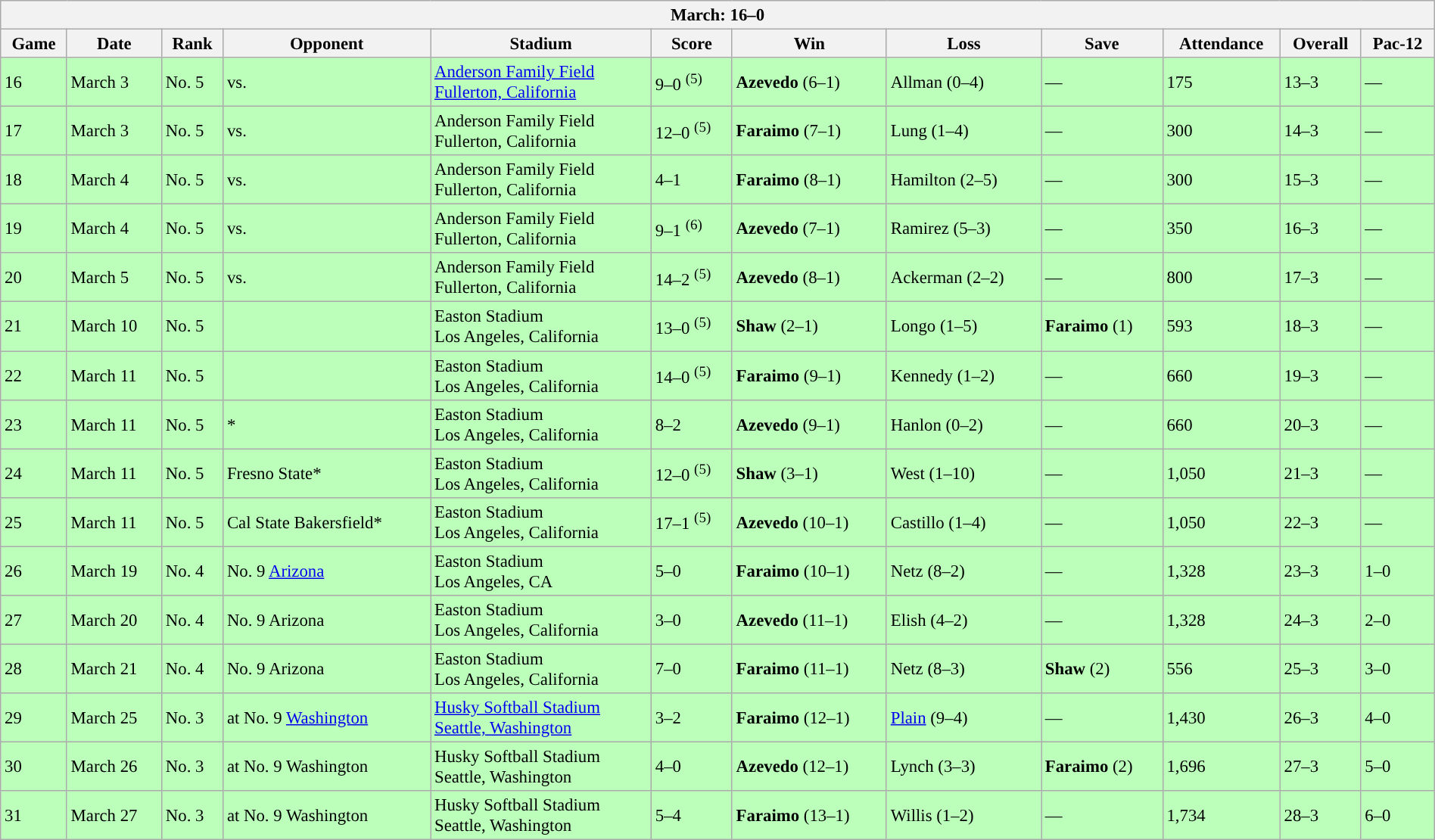<table class="wikitable collapsible collapsed" style="margin:auto; font-size:95%; width:100%">
<tr>
<th colspan=12>March: 16–0</th>
</tr>
<tr>
<th>Game</th>
<th>Date</th>
<th>Rank</th>
<th>Opponent</th>
<th>Stadium</th>
<th>Score</th>
<th>Win</th>
<th>Loss</th>
<th>Save</th>
<th>Attendance</th>
<th>Overall</th>
<th>Pac-12</th>
</tr>
<tr style="background:#bfb;">
<td>16</td>
<td>March 3</td>
<td>No. 5</td>
<td>vs. </td>
<td><a href='#'>Anderson Family Field</a><br><a href='#'>Fullerton, California</a></td>
<td>9–0 <sup>(5)</sup></td>
<td><strong>Azevedo</strong> (6–1)</td>
<td>Allman (0–4)</td>
<td>—</td>
<td>175</td>
<td>13–3</td>
<td>—</td>
</tr>
<tr style="background:#bfb;">
<td>17</td>
<td>March 3</td>
<td>No. 5</td>
<td>vs. </td>
<td>Anderson Family Field<br>Fullerton, California</td>
<td>12–0 <sup>(5)</sup></td>
<td><strong>Faraimo</strong> (7–1)</td>
<td>Lung (1–4)</td>
<td>—</td>
<td>300</td>
<td>14–3</td>
<td>—</td>
</tr>
<tr style="background:#bfb;">
<td>18</td>
<td>March 4</td>
<td>No. 5</td>
<td>vs. </td>
<td>Anderson Family Field<br>Fullerton, California</td>
<td>4–1</td>
<td><strong>Faraimo</strong> (8–1)</td>
<td>Hamilton (2–5)</td>
<td>—</td>
<td>300</td>
<td>15–3</td>
<td>—</td>
</tr>
<tr style="background:#bfb;">
<td>19</td>
<td>March 4</td>
<td>No. 5</td>
<td>vs. </td>
<td>Anderson Family Field<br>Fullerton, California</td>
<td>9–1 <sup>(6)</sup></td>
<td><strong>Azevedo</strong> (7–1)</td>
<td>Ramirez (5–3)</td>
<td>—</td>
<td>350</td>
<td>16–3</td>
<td>—</td>
</tr>
<tr style="background:#bfb;">
<td>20</td>
<td>March 5</td>
<td>No. 5</td>
<td>vs. </td>
<td>Anderson Family Field<br>Fullerton, California</td>
<td>14–2 <sup>(5)</sup></td>
<td><strong>Azevedo</strong> (8–1)</td>
<td>Ackerman (2–2)</td>
<td>—</td>
<td>800</td>
<td>17–3</td>
<td>—</td>
</tr>
<tr style="background:#bfb;">
<td>21</td>
<td>March 10</td>
<td>No. 5</td>
<td></td>
<td>Easton Stadium<br>Los Angeles, California</td>
<td>13–0 <sup>(5)</sup></td>
<td><strong>Shaw</strong> (2–1)</td>
<td>Longo (1–5)</td>
<td><strong>Faraimo</strong> (1)</td>
<td>593</td>
<td>18–3</td>
<td>—</td>
</tr>
<tr style="background:#bfb;">
<td>22</td>
<td>March 11</td>
<td>No. 5</td>
<td></td>
<td>Easton Stadium<br>Los Angeles, California</td>
<td>14–0 <sup>(5)</sup></td>
<td><strong>Faraimo</strong> (9–1)</td>
<td>Kennedy (1–2)</td>
<td>—</td>
<td>660</td>
<td>19–3</td>
<td>—</td>
</tr>
<tr style="background:#bfb;">
<td>23</td>
<td>March 11</td>
<td>No. 5</td>
<td>*</td>
<td>Easton Stadium<br>Los Angeles, California</td>
<td>8–2</td>
<td><strong>Azevedo</strong> (9–1)</td>
<td>Hanlon (0–2)</td>
<td>—</td>
<td>660</td>
<td>20–3</td>
<td>—</td>
</tr>
<tr style="background:#bfb;">
<td>24</td>
<td>March 11</td>
<td>No. 5</td>
<td>Fresno State*</td>
<td>Easton Stadium<br>Los Angeles, California</td>
<td>12–0 <sup>(5)</sup></td>
<td><strong>Shaw</strong> (3–1)</td>
<td>West (1–10)</td>
<td>—</td>
<td>1,050</td>
<td>21–3</td>
<td>—</td>
</tr>
<tr style="background:#bfb;">
<td>25</td>
<td>March 11</td>
<td>No. 5</td>
<td>Cal State Bakersfield*</td>
<td>Easton Stadium<br>Los Angeles, California</td>
<td>17–1 <sup>(5)</sup></td>
<td><strong>Azevedo</strong> (10–1)</td>
<td>Castillo (1–4)</td>
<td>—</td>
<td>1,050</td>
<td>22–3</td>
<td>—</td>
</tr>
<tr style="background:#bfb;">
<td>26</td>
<td>March 19</td>
<td>No. 4</td>
<td>No. 9 <a href='#'>Arizona</a></td>
<td>Easton Stadium<br>Los Angeles, CA</td>
<td>5–0</td>
<td><strong>Faraimo</strong> (10–1)</td>
<td>Netz (8–2)</td>
<td>—</td>
<td>1,328</td>
<td>23–3</td>
<td>1–0</td>
</tr>
<tr style="background:#bfb;">
<td>27</td>
<td>March 20</td>
<td>No. 4</td>
<td>No. 9 Arizona</td>
<td>Easton Stadium<br>Los Angeles, California</td>
<td>3–0</td>
<td><strong>Azevedo</strong> (11–1)</td>
<td>Elish (4–2)</td>
<td>—</td>
<td>1,328</td>
<td>24–3</td>
<td>2–0</td>
</tr>
<tr style="background:#bfb;">
<td>28</td>
<td>March 21</td>
<td>No. 4</td>
<td>No. 9 Arizona</td>
<td>Easton Stadium<br>Los Angeles, California</td>
<td>7–0</td>
<td><strong>Faraimo</strong> (11–1)</td>
<td>Netz (8–3)</td>
<td><strong>Shaw</strong> (2)</td>
<td>556</td>
<td>25–3</td>
<td>3–0</td>
</tr>
<tr style="background:#bfb;">
<td>29</td>
<td>March 25</td>
<td>No. 3</td>
<td>at No. 9 <a href='#'>Washington</a></td>
<td><a href='#'>Husky Softball Stadium</a><br><a href='#'>Seattle, Washington</a></td>
<td>3–2</td>
<td><strong>Faraimo</strong> (12–1)</td>
<td><a href='#'>Plain</a> (9–4)</td>
<td>—</td>
<td>1,430</td>
<td>26–3</td>
<td>4–0</td>
</tr>
<tr style="background:#bfb;">
<td>30</td>
<td>March 26</td>
<td>No. 3</td>
<td>at No. 9 Washington</td>
<td>Husky Softball Stadium<br>Seattle, Washington</td>
<td>4–0</td>
<td><strong>Azevedo</strong> (12–1)</td>
<td>Lynch (3–3)</td>
<td><strong>Faraimo</strong> (2)</td>
<td>1,696</td>
<td>27–3</td>
<td>5–0</td>
</tr>
<tr style="background:#bfb;">
<td>31</td>
<td>March 27</td>
<td>No. 3</td>
<td>at No. 9 Washington</td>
<td>Husky Softball Stadium<br>Seattle, Washington</td>
<td>5–4</td>
<td><strong>Faraimo</strong> (13–1)</td>
<td>Willis (1–2)</td>
<td>—</td>
<td>1,734</td>
<td>28–3</td>
<td>6–0</td>
</tr>
</table>
